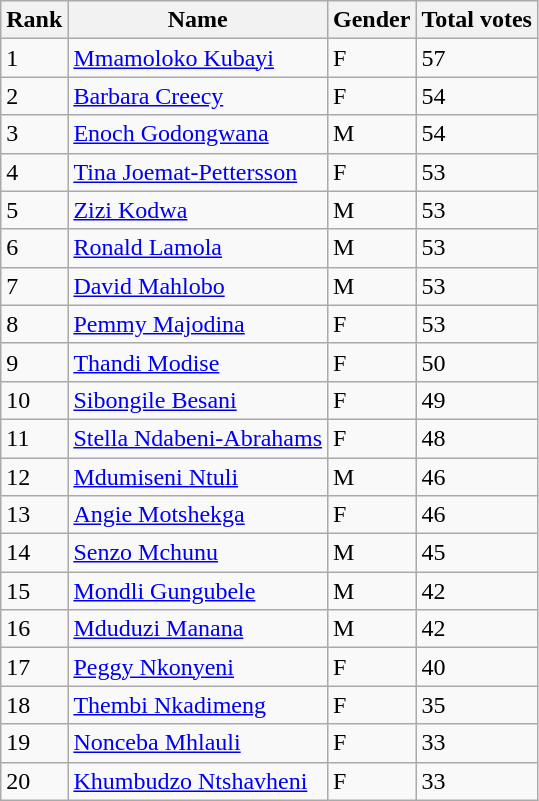<table class="wikitable">
<tr>
<th>Rank</th>
<th>Name</th>
<th>Gender</th>
<th>Total votes</th>
</tr>
<tr>
<td>1</td>
<td><a href='#'>Mmamoloko Kubayi</a></td>
<td>F</td>
<td>57</td>
</tr>
<tr>
<td>2</td>
<td><a href='#'>Barbara Creecy</a></td>
<td>F</td>
<td>54</td>
</tr>
<tr>
<td>3</td>
<td><a href='#'>Enoch Godongwana</a></td>
<td>M</td>
<td>54</td>
</tr>
<tr>
<td>4</td>
<td><a href='#'>Tina Joemat-Pettersson</a></td>
<td>F</td>
<td>53</td>
</tr>
<tr>
<td>5</td>
<td><a href='#'>Zizi Kodwa</a></td>
<td>M</td>
<td>53</td>
</tr>
<tr>
<td>6</td>
<td><a href='#'>Ronald Lamola</a></td>
<td>M</td>
<td>53</td>
</tr>
<tr>
<td>7</td>
<td><a href='#'>David Mahlobo</a></td>
<td>M</td>
<td>53</td>
</tr>
<tr>
<td>8</td>
<td><a href='#'>Pemmy Majodina</a></td>
<td>F</td>
<td>53</td>
</tr>
<tr>
<td>9</td>
<td><a href='#'>Thandi Modise</a></td>
<td>F</td>
<td>50</td>
</tr>
<tr>
<td>10</td>
<td><a href='#'>Sibongile Besani</a></td>
<td>F</td>
<td>49</td>
</tr>
<tr>
<td>11</td>
<td><a href='#'>Stella Ndabeni-Abrahams</a></td>
<td>F</td>
<td>48</td>
</tr>
<tr>
<td>12</td>
<td><a href='#'>Mdumiseni Ntuli</a></td>
<td>M</td>
<td>46</td>
</tr>
<tr>
<td>13</td>
<td><a href='#'>Angie Motshekga</a></td>
<td>F</td>
<td>46</td>
</tr>
<tr>
<td>14</td>
<td><a href='#'>Senzo Mchunu</a></td>
<td>M</td>
<td>45</td>
</tr>
<tr>
<td>15</td>
<td><a href='#'>Mondli Gungubele</a></td>
<td>M</td>
<td>42</td>
</tr>
<tr>
<td>16</td>
<td><a href='#'>Mduduzi Manana</a></td>
<td>M</td>
<td>42</td>
</tr>
<tr>
<td>17</td>
<td><a href='#'>Peggy Nkonyeni</a></td>
<td>F</td>
<td>40</td>
</tr>
<tr>
<td>18</td>
<td><a href='#'>Thembi Nkadimeng</a></td>
<td>F</td>
<td>35</td>
</tr>
<tr>
<td>19</td>
<td><a href='#'>Nonceba Mhlauli</a></td>
<td>F</td>
<td>33</td>
</tr>
<tr>
<td>20</td>
<td><a href='#'>Khumbudzo Ntshavheni</a></td>
<td>F</td>
<td>33</td>
</tr>
</table>
